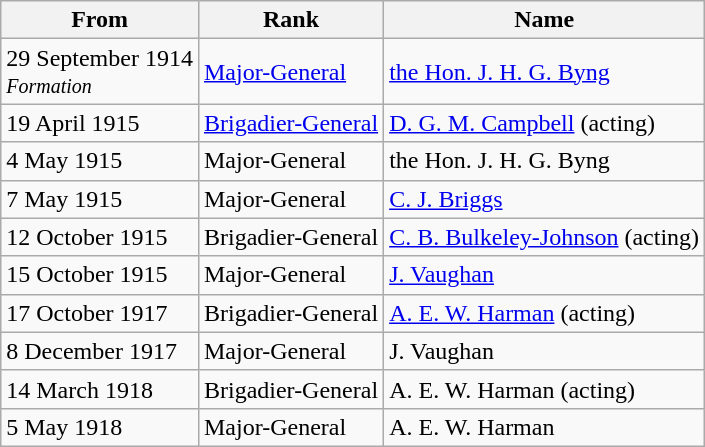<table class="wikitable">
<tr>
<th>From</th>
<th>Rank</th>
<th>Name</th>
</tr>
<tr>
<td>29 September 1914<br><small><em>Formation</em></small></td>
<td><a href='#'>Major-General</a></td>
<td><a href='#'>the Hon. J. H. G. Byng</a></td>
</tr>
<tr>
<td>19 April 1915</td>
<td><a href='#'>Brigadier-General</a></td>
<td><a href='#'>D. G. M. Campbell</a> (acting)</td>
</tr>
<tr>
<td>4 May 1915</td>
<td>Major-General</td>
<td>the Hon. J. H. G. Byng</td>
</tr>
<tr>
<td>7 May 1915</td>
<td>Major-General</td>
<td><a href='#'>C. J. Briggs</a></td>
</tr>
<tr>
<td>12 October 1915</td>
<td>Brigadier-General</td>
<td><a href='#'>C. B. Bulkeley-Johnson</a> (acting)</td>
</tr>
<tr>
<td>15 October 1915</td>
<td>Major-General</td>
<td><a href='#'>J. Vaughan</a></td>
</tr>
<tr>
<td>17 October 1917</td>
<td>Brigadier-General</td>
<td><a href='#'>A. E. W. Harman</a> (acting)</td>
</tr>
<tr>
<td>8 December 1917</td>
<td>Major-General</td>
<td>J. Vaughan</td>
</tr>
<tr>
<td>14 March 1918</td>
<td>Brigadier-General</td>
<td>A. E. W. Harman (acting)</td>
</tr>
<tr>
<td>5 May 1918</td>
<td>Major-General</td>
<td>A. E. W. Harman</td>
</tr>
</table>
